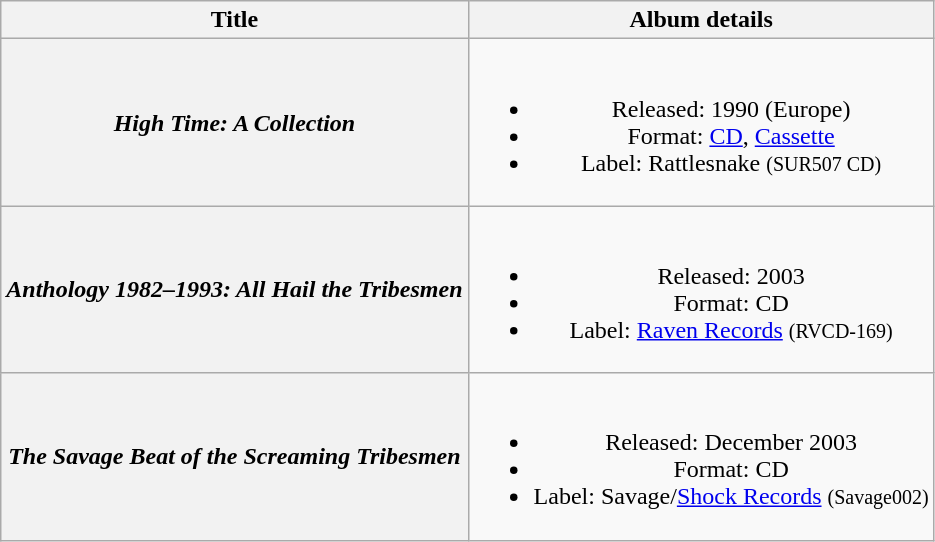<table class="wikitable plainrowheaders" style="text-align:center;" border="1">
<tr>
<th>Title</th>
<th>Album details</th>
</tr>
<tr>
<th scope="row"><em>High Time: A Collection</em></th>
<td><br><ul><li>Released: 1990 (Europe)</li><li>Format: <a href='#'>CD</a>, <a href='#'>Cassette</a></li><li>Label: Rattlesnake <small>(SUR507 CD)</small></li></ul></td>
</tr>
<tr>
<th scope="row"><em>Anthology 1982–1993: All Hail the Tribesmen</em></th>
<td><br><ul><li>Released: 2003</li><li>Format: CD</li><li>Label: <a href='#'>Raven Records</a> <small>(RVCD-169)</small></li></ul></td>
</tr>
<tr>
<th scope="row"><em>The Savage Beat of the Screaming Tribesmen</em></th>
<td><br><ul><li>Released: December 2003</li><li>Format: CD</li><li>Label: Savage/<a href='#'>Shock Records</a> <small>(Savage002)</small></li></ul></td>
</tr>
</table>
